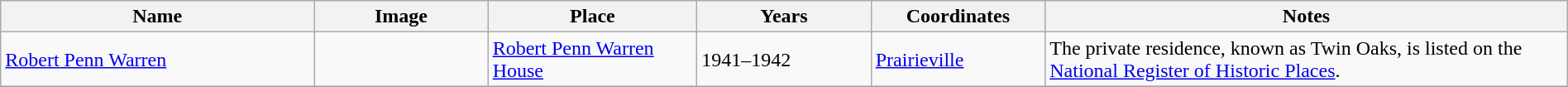<table class="wikitable sortable" style="width: 100%">
<tr>
<th width="18%">Name</th>
<th width="10%">Image</th>
<th width="12%">Place</th>
<th width="10%">Years</th>
<th width="10%">Coordinates</th>
<th width="30%">Notes</th>
</tr>
<tr>
<td><a href='#'>Robert Penn Warren</a></td>
<td></td>
<td><a href='#'>Robert Penn Warren House</a></td>
<td>1941–1942</td>
<td><a href='#'>Prairieville</a> <br></td>
<td>The private residence, known as Twin Oaks, is listed on the <a href='#'>National Register of Historic Places</a>.</td>
</tr>
<tr>
</tr>
</table>
